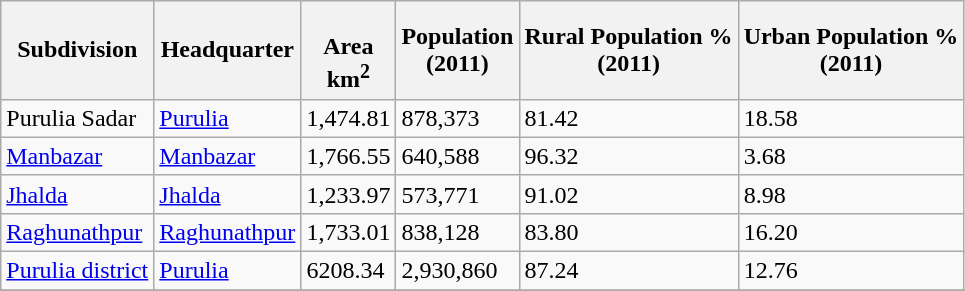<table class="wikitable sortable">
<tr>
<th>Subdivision</th>
<th>Headquarter</th>
<th><br>Area<br>km<sup>2</sup></th>
<th>Population<br>(2011)</th>
<th>Rural Population %<br>(2011)</th>
<th>Urban Population % <br>(2011)</th>
</tr>
<tr>
<td>Purulia Sadar</td>
<td><a href='#'>Purulia</a></td>
<td>1,474.81</td>
<td>878,373</td>
<td>81.42</td>
<td>18.58</td>
</tr>
<tr>
<td><a href='#'>Manbazar</a></td>
<td><a href='#'>Manbazar</a></td>
<td>1,766.55</td>
<td>640,588</td>
<td>96.32</td>
<td>3.68</td>
</tr>
<tr>
<td><a href='#'>Jhalda</a></td>
<td><a href='#'>Jhalda</a></td>
<td>1,233.97</td>
<td>573,771</td>
<td>91.02</td>
<td>8.98</td>
</tr>
<tr>
<td><a href='#'>Raghunathpur</a></td>
<td><a href='#'>Raghunathpur</a></td>
<td>1,733.01</td>
<td>838,128</td>
<td>83.80</td>
<td>16.20</td>
</tr>
<tr>
<td><a href='#'>Purulia district</a></td>
<td><a href='#'>Purulia</a></td>
<td>6208.34</td>
<td>2,930,860</td>
<td>87.24</td>
<td>12.76</td>
</tr>
<tr>
</tr>
</table>
